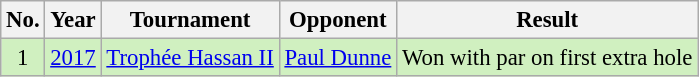<table class="wikitable" style="font-size:95%;">
<tr>
<th>No.</th>
<th>Year</th>
<th>Tournament</th>
<th>Opponent</th>
<th>Result</th>
</tr>
<tr style="background:#D0F0C0;">
<td align=center>1</td>
<td><a href='#'>2017</a></td>
<td><a href='#'>Trophée Hassan II</a></td>
<td> <a href='#'>Paul Dunne</a></td>
<td>Won with par on first extra hole</td>
</tr>
</table>
